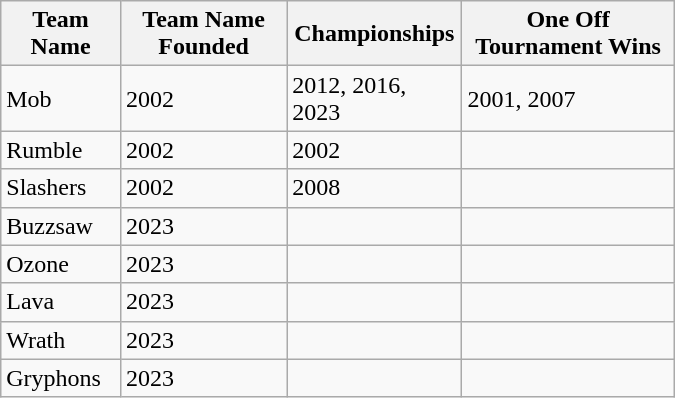<table class="wikitable" style="width:450px;">
<tr ">
<th><strong>Team Name</strong></th>
<th><strong>Team Name Founded</strong></th>
<th><strong>Championships</strong></th>
<th><strong>One Off Tournament Wins</strong></th>
</tr>
<tr>
<td>Mob</td>
<td>2002</td>
<td>2012, 2016, 2023</td>
<td>2001, 2007</td>
</tr>
<tr>
<td>Rumble</td>
<td>2002</td>
<td>2002</td>
<td></td>
</tr>
<tr>
<td>Slashers</td>
<td>2002</td>
<td>2008</td>
<td></td>
</tr>
<tr>
<td>Buzzsaw</td>
<td>2023</td>
<td></td>
<td></td>
</tr>
<tr>
<td>Ozone</td>
<td>2023</td>
<td></td>
<td></td>
</tr>
<tr>
<td>Lava</td>
<td>2023</td>
<td></td>
<td></td>
</tr>
<tr>
<td>Wrath</td>
<td>2023</td>
<td></td>
<td></td>
</tr>
<tr>
<td>Gryphons</td>
<td>2023</td>
<td></td>
<td></td>
</tr>
</table>
